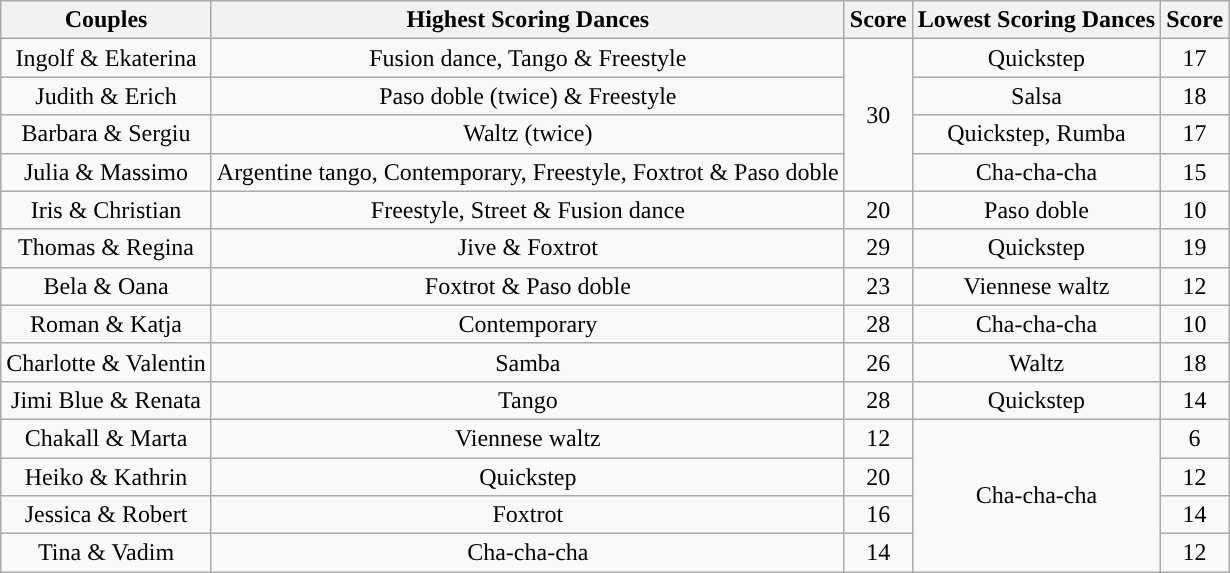<table class="wikitable sortable center" style="text-align:center;">
<tr>
<th>Couples</th>
<th>Highest Scoring Dances</th>
<th>Score</th>
<th>Lowest Scoring Dances</th>
<th>Score</th>
</tr>
<tr>
<td>Ingolf & Ekaterina</td>
<td>Fusion dance, Tango & Freestyle</td>
<td rowspan="4">30</td>
<td>Quickstep</td>
<td>17</td>
</tr>
<tr>
<td>Judith & Erich</td>
<td>Paso doble (twice) & Freestyle</td>
<td>Salsa</td>
<td>18</td>
</tr>
<tr>
<td>Barbara & Sergiu</td>
<td>Waltz (twice)</td>
<td>Quickstep, Rumba</td>
<td>17</td>
</tr>
<tr>
<td>Julia & Massimo</td>
<td>Argentine tango, Contemporary, Freestyle, Foxtrot & Paso doble</td>
<td>Cha-cha-cha</td>
<td>15</td>
</tr>
<tr>
<td>Iris & Christian</td>
<td>Freestyle, Street & Fusion dance</td>
<td>20</td>
<td>Paso doble</td>
<td>10</td>
</tr>
<tr>
<td>Thomas & Regina</td>
<td>Jive & Foxtrot</td>
<td>29</td>
<td>Quickstep</td>
<td>19</td>
</tr>
<tr>
<td>Bela & Oana</td>
<td>Foxtrot & Paso doble</td>
<td>23</td>
<td>Viennese waltz</td>
<td>12</td>
</tr>
<tr>
<td>Roman & Katja</td>
<td>Contemporary</td>
<td>28</td>
<td>Cha-cha-cha</td>
<td>10</td>
</tr>
<tr>
<td>Charlotte & Valentin</td>
<td>Samba</td>
<td>26</td>
<td>Waltz</td>
<td>18</td>
</tr>
<tr>
<td>Jimi Blue & Renata</td>
<td>Tango</td>
<td>28</td>
<td>Quickstep</td>
<td>14</td>
</tr>
<tr>
<td>Chakall & Marta</td>
<td>Viennese waltz</td>
<td>12</td>
<td rowspan="4">Cha-cha-cha</td>
<td>6</td>
</tr>
<tr>
<td>Heiko & Kathrin</td>
<td>Quickstep</td>
<td>20</td>
<td>12</td>
</tr>
<tr>
<td>Jessica & Robert</td>
<td>Foxtrot</td>
<td>16</td>
<td>14</td>
</tr>
<tr>
<td>Tina & Vadim</td>
<td>Cha-cha-cha</td>
<td>14</td>
<td>12</td>
</tr>
</table>
